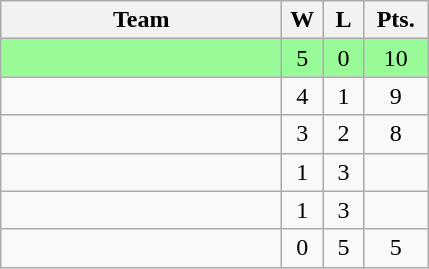<table class="wikitable" style="text-align:center">
<tr>
<th width=180px>Team</th>
<th width=20px>W</th>
<th width=20px>L</th>
<th width=35px>Pts.</th>
</tr>
<tr bgcolor="#98fb98">
<td align=left><strong></strong></td>
<td>5</td>
<td>0</td>
<td>10</td>
</tr>
<tr>
<td align=left></td>
<td>4</td>
<td>1</td>
<td>9</td>
</tr>
<tr>
<td align=left></td>
<td>3</td>
<td>2</td>
<td>8</td>
</tr>
<tr>
<td align=left></td>
<td>1</td>
<td>3</td>
<td></td>
</tr>
<tr>
<td align=left></td>
<td>1</td>
<td>3</td>
<td></td>
</tr>
<tr>
<td align=left></td>
<td>0</td>
<td>5</td>
<td>5</td>
</tr>
</table>
